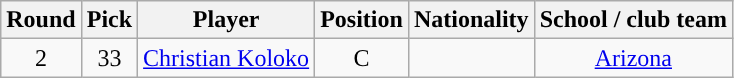<table class="wikitable sortable sortable">
<tr>
<th>Round</th>
<th>Pick</th>
<th>Player</th>
<th>Position</th>
<th>Nationality</th>
<th>School / club team</th>
</tr>
<tr style="text-align: center">
<td>2</td>
<td>33</td>
<td><a href='#'>Christian Koloko</a></td>
<td>C</td>
<td></td>
<td><a href='#'>Arizona</a> </td>
</tr>
</table>
